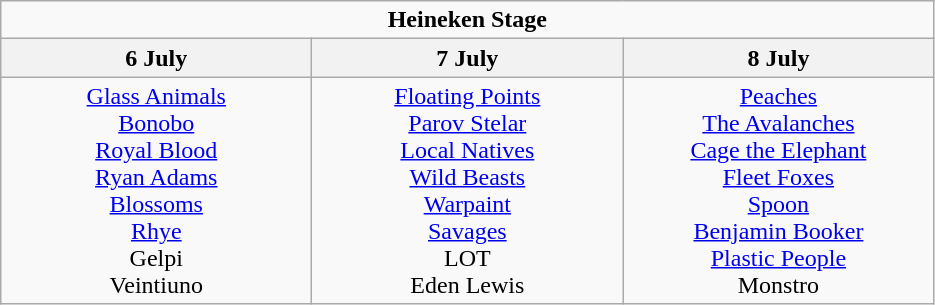<table class="wikitable">
<tr>
<td colspan="3" align="center"><strong>Heineken Stage</strong></td>
</tr>
<tr>
<th>6 July</th>
<th>7 July</th>
<th>8 July</th>
</tr>
<tr>
<td width="200" align="center" valign="top"><a href='#'>Glass Animals</a><br><a href='#'>Bonobo</a><br><a href='#'>Royal Blood</a><br><a href='#'>Ryan Adams</a><br><a href='#'>Blossoms</a><br><a href='#'>Rhye</a><br>Gelpi<br>Veintiuno</td>
<td width="200" align="center" valign="top"><a href='#'>Floating Points</a><br><a href='#'>Parov Stelar</a><br><a href='#'>Local Natives</a><br><a href='#'>Wild Beasts</a><br><a href='#'>Warpaint</a><br><a href='#'>Savages</a><br>LOT<br>Eden Lewis</td>
<td width="200" align="center" valign="top"><a href='#'>Peaches</a><br><a href='#'>The Avalanches</a><br><a href='#'>Cage the Elephant</a><br><a href='#'>Fleet Foxes</a><br><a href='#'>Spoon</a><br><a href='#'>Benjamin Booker</a><br><a href='#'>Plastic People</a><br>Monstro</td>
</tr>
</table>
